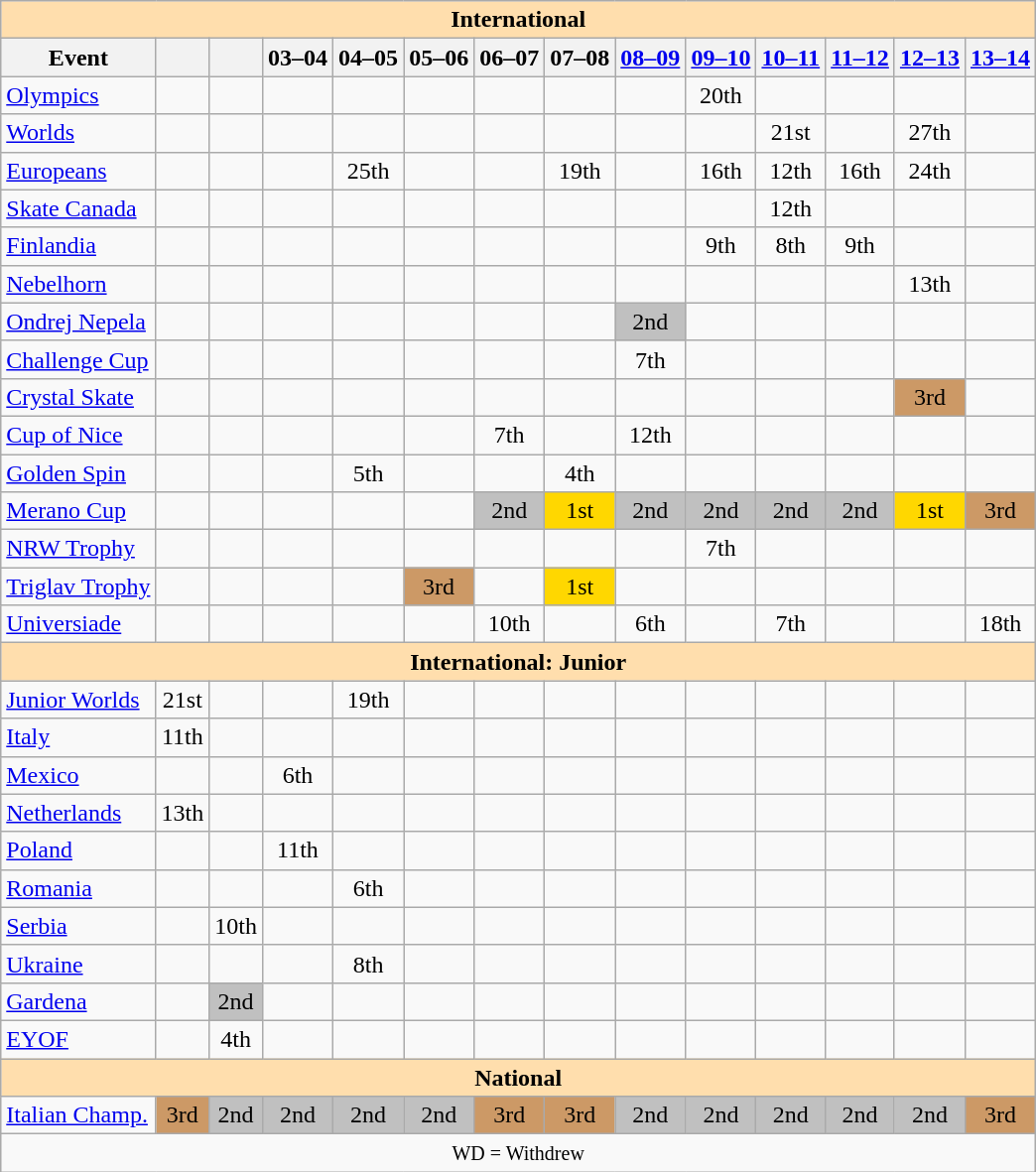<table class="wikitable" style="text-align:center">
<tr>
<th style="background-color: #ffdead; " colspan=14 align=center>International</th>
</tr>
<tr>
<th>Event</th>
<th></th>
<th></th>
<th>03–04</th>
<th>04–05</th>
<th>05–06</th>
<th>06–07</th>
<th>07–08</th>
<th><a href='#'>08–09</a></th>
<th><a href='#'>09–10</a></th>
<th><a href='#'>10–11</a></th>
<th><a href='#'>11–12</a></th>
<th><a href='#'>12–13</a></th>
<th><a href='#'>13–14</a></th>
</tr>
<tr>
<td align=left><a href='#'>Olympics</a></td>
<td></td>
<td></td>
<td></td>
<td></td>
<td></td>
<td></td>
<td></td>
<td></td>
<td>20th</td>
<td></td>
<td></td>
<td></td>
<td></td>
</tr>
<tr>
<td align=left><a href='#'>Worlds</a></td>
<td></td>
<td></td>
<td></td>
<td></td>
<td></td>
<td></td>
<td></td>
<td></td>
<td></td>
<td>21st</td>
<td></td>
<td>27th</td>
<td></td>
</tr>
<tr>
<td align=left><a href='#'>Europeans</a></td>
<td></td>
<td></td>
<td></td>
<td>25th</td>
<td></td>
<td></td>
<td>19th</td>
<td></td>
<td>16th</td>
<td>12th</td>
<td>16th</td>
<td>24th</td>
<td></td>
</tr>
<tr>
<td align=left> <a href='#'>Skate Canada</a></td>
<td></td>
<td></td>
<td></td>
<td></td>
<td></td>
<td></td>
<td></td>
<td></td>
<td></td>
<td>12th</td>
<td></td>
<td></td>
<td></td>
</tr>
<tr>
<td align=left><a href='#'>Finlandia</a></td>
<td></td>
<td></td>
<td></td>
<td></td>
<td></td>
<td></td>
<td></td>
<td></td>
<td>9th</td>
<td>8th</td>
<td>9th</td>
<td></td>
<td></td>
</tr>
<tr>
<td align=left><a href='#'>Nebelhorn</a></td>
<td></td>
<td></td>
<td></td>
<td></td>
<td></td>
<td></td>
<td></td>
<td></td>
<td></td>
<td></td>
<td></td>
<td>13th</td>
<td></td>
</tr>
<tr>
<td align=left><a href='#'>Ondrej Nepela</a></td>
<td></td>
<td></td>
<td></td>
<td></td>
<td></td>
<td></td>
<td></td>
<td bgcolor=silver>2nd</td>
<td></td>
<td></td>
<td></td>
<td></td>
<td></td>
</tr>
<tr>
<td align=left><a href='#'>Challenge Cup</a></td>
<td></td>
<td></td>
<td></td>
<td></td>
<td></td>
<td></td>
<td></td>
<td>7th</td>
<td></td>
<td></td>
<td></td>
<td></td>
<td></td>
</tr>
<tr>
<td align=left><a href='#'>Crystal Skate</a></td>
<td></td>
<td></td>
<td></td>
<td></td>
<td></td>
<td></td>
<td></td>
<td></td>
<td></td>
<td></td>
<td></td>
<td bgcolor=cc9966>3rd</td>
<td></td>
</tr>
<tr>
<td align=left><a href='#'>Cup of Nice</a></td>
<td></td>
<td></td>
<td></td>
<td></td>
<td></td>
<td>7th</td>
<td></td>
<td>12th</td>
<td></td>
<td></td>
<td></td>
<td></td>
<td></td>
</tr>
<tr>
<td align=left><a href='#'>Golden Spin</a></td>
<td></td>
<td></td>
<td></td>
<td>5th</td>
<td></td>
<td></td>
<td>4th</td>
<td></td>
<td></td>
<td></td>
<td></td>
<td></td>
<td></td>
</tr>
<tr>
<td align=left><a href='#'>Merano Cup</a></td>
<td></td>
<td></td>
<td></td>
<td></td>
<td></td>
<td bgcolor=silver>2nd</td>
<td bgcolor=gold>1st</td>
<td bgcolor=silver>2nd</td>
<td bgcolor=silver>2nd</td>
<td bgcolor=silver>2nd</td>
<td bgcolor=silver>2nd</td>
<td bgcolor=gold>1st</td>
<td bgcolor=cc9966>3rd</td>
</tr>
<tr>
<td align=left><a href='#'>NRW Trophy</a></td>
<td></td>
<td></td>
<td></td>
<td></td>
<td></td>
<td></td>
<td></td>
<td></td>
<td>7th</td>
<td></td>
<td></td>
<td></td>
<td></td>
</tr>
<tr>
<td align=left><a href='#'>Triglav Trophy</a></td>
<td></td>
<td></td>
<td></td>
<td></td>
<td bgcolor=cc9966>3rd</td>
<td></td>
<td bgcolor=gold>1st</td>
<td></td>
<td></td>
<td></td>
<td></td>
<td></td>
<td></td>
</tr>
<tr>
<td align=left><a href='#'>Universiade</a></td>
<td></td>
<td></td>
<td></td>
<td></td>
<td></td>
<td>10th</td>
<td></td>
<td>6th</td>
<td></td>
<td>7th</td>
<td></td>
<td></td>
<td>18th</td>
</tr>
<tr>
<th style="background-color: #ffdead; " colspan=14 align=center>International: Junior</th>
</tr>
<tr>
<td align=left><a href='#'>Junior Worlds</a></td>
<td>21st</td>
<td></td>
<td></td>
<td>19th</td>
<td></td>
<td></td>
<td></td>
<td></td>
<td></td>
<td></td>
<td></td>
<td></td>
<td></td>
</tr>
<tr>
<td align=left> <a href='#'>Italy</a></td>
<td>11th</td>
<td></td>
<td></td>
<td></td>
<td></td>
<td></td>
<td></td>
<td></td>
<td></td>
<td></td>
<td></td>
<td></td>
<td></td>
</tr>
<tr>
<td align=left> <a href='#'>Mexico</a></td>
<td></td>
<td></td>
<td>6th</td>
<td></td>
<td></td>
<td></td>
<td></td>
<td></td>
<td></td>
<td></td>
<td></td>
<td></td>
<td></td>
</tr>
<tr>
<td align=left> <a href='#'>Netherlands</a></td>
<td>13th</td>
<td></td>
<td></td>
<td></td>
<td></td>
<td></td>
<td></td>
<td></td>
<td></td>
<td></td>
<td></td>
<td></td>
<td></td>
</tr>
<tr>
<td align=left> <a href='#'>Poland</a></td>
<td></td>
<td></td>
<td>11th</td>
<td></td>
<td></td>
<td></td>
<td></td>
<td></td>
<td></td>
<td></td>
<td></td>
<td></td>
<td></td>
</tr>
<tr>
<td align=left> <a href='#'>Romania</a></td>
<td></td>
<td></td>
<td></td>
<td>6th</td>
<td></td>
<td></td>
<td></td>
<td></td>
<td></td>
<td></td>
<td></td>
<td></td>
<td></td>
</tr>
<tr>
<td align=left> <a href='#'>Serbia</a></td>
<td></td>
<td>10th</td>
<td></td>
<td></td>
<td></td>
<td></td>
<td></td>
<td></td>
<td></td>
<td></td>
<td></td>
<td></td>
<td></td>
</tr>
<tr>
<td align=left> <a href='#'>Ukraine</a></td>
<td></td>
<td></td>
<td></td>
<td>8th</td>
<td></td>
<td></td>
<td></td>
<td></td>
<td></td>
<td></td>
<td></td>
<td></td>
<td></td>
</tr>
<tr>
<td align=left><a href='#'>Gardena</a></td>
<td></td>
<td bgcolor=silver>2nd</td>
<td></td>
<td></td>
<td></td>
<td></td>
<td></td>
<td></td>
<td></td>
<td></td>
<td></td>
<td></td>
<td></td>
</tr>
<tr>
<td align=left><a href='#'>EYOF</a></td>
<td></td>
<td>4th</td>
<td></td>
<td></td>
<td></td>
<td></td>
<td></td>
<td></td>
<td></td>
<td></td>
<td></td>
<td></td>
<td></td>
</tr>
<tr>
<th style="background-color: #ffdead; " colspan=14 align=center>National</th>
</tr>
<tr>
<td align=left><a href='#'>Italian Champ.</a></td>
<td bgcolor=cc9966>3rd</td>
<td bgcolor=silver>2nd</td>
<td bgcolor=silver>2nd</td>
<td bgcolor=silver>2nd</td>
<td bgcolor=silver>2nd</td>
<td bgcolor=cc9966>3rd</td>
<td bgcolor=cc9966>3rd</td>
<td bgcolor=silver>2nd</td>
<td bgcolor=silver>2nd</td>
<td bgcolor=silver>2nd</td>
<td bgcolor=silver>2nd</td>
<td bgcolor=silver>2nd</td>
<td bgcolor=cc9966>3rd</td>
</tr>
<tr>
<td colspan=14 align=center><small> WD = Withdrew </small></td>
</tr>
</table>
